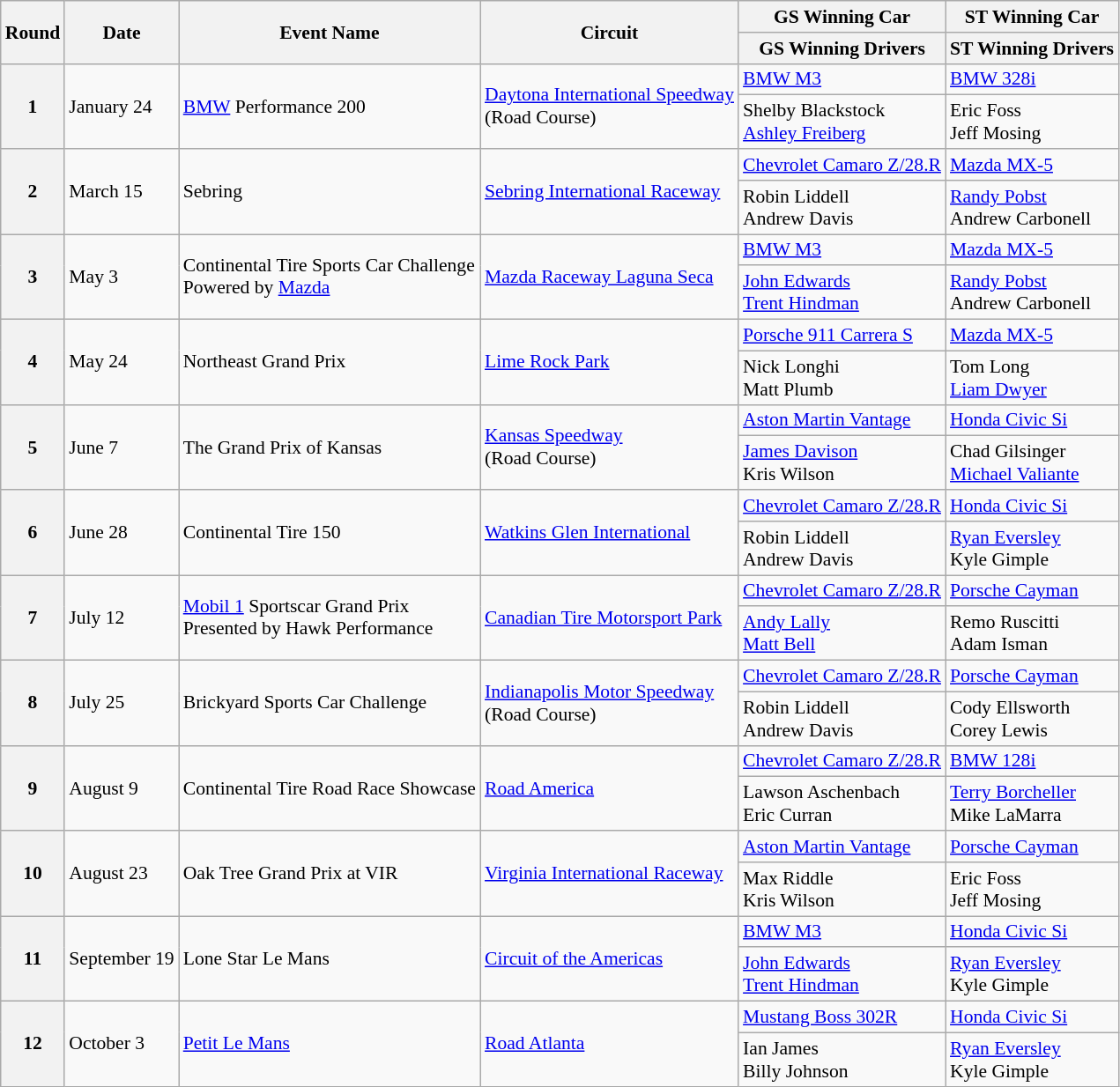<table class="wikitable" style="font-size:90%">
<tr>
<th rowspan=2>Round</th>
<th rowspan=2>Date</th>
<th rowspan=2>Event Name</th>
<th rowspan=2>Circuit</th>
<th>GS Winning Car</th>
<th>ST Winning Car</th>
</tr>
<tr>
<th>GS Winning Drivers</th>
<th>ST Winning Drivers</th>
</tr>
<tr>
<th rowspan=2>1</th>
<td rowspan=2>January 24</td>
<td rowspan=2><a href='#'>BMW</a> Performance 200</td>
<td rowspan=2><a href='#'>Daytona International Speedway</a> <br> (Road Course)</td>
<td><a href='#'>BMW M3</a></td>
<td><a href='#'>BMW 328i</a></td>
</tr>
<tr>
<td> Shelby Blackstock<br> <a href='#'>Ashley Freiberg</a></td>
<td> Eric Foss<br> Jeff Mosing</td>
</tr>
<tr>
<th rowspan=2>2</th>
<td rowspan=2>March 15</td>
<td rowspan=2>Sebring</td>
<td rowspan=2><a href='#'>Sebring International Raceway</a></td>
<td><a href='#'>Chevrolet Camaro Z/28.R</a></td>
<td><a href='#'>Mazda MX-5</a></td>
</tr>
<tr>
<td> Robin Liddell<br> Andrew Davis</td>
<td> <a href='#'>Randy Pobst</a><br> Andrew Carbonell</td>
</tr>
<tr>
<th rowspan=2>3</th>
<td rowspan=2>May 3</td>
<td rowspan=2>Continental Tire Sports Car Challenge<br>Powered by <a href='#'>Mazda</a></td>
<td rowspan=2><a href='#'>Mazda Raceway Laguna Seca</a></td>
<td><a href='#'>BMW M3</a></td>
<td><a href='#'>Mazda MX-5</a></td>
</tr>
<tr>
<td> <a href='#'>John Edwards</a><br> <a href='#'>Trent Hindman</a></td>
<td> <a href='#'>Randy Pobst</a><br> Andrew Carbonell</td>
</tr>
<tr>
<th rowspan=2>4</th>
<td rowspan=2>May 24</td>
<td rowspan=2>Northeast Grand Prix</td>
<td rowspan=2><a href='#'>Lime Rock Park</a></td>
<td><a href='#'>Porsche 911 Carrera S</a></td>
<td><a href='#'>Mazda MX-5</a></td>
</tr>
<tr>
<td> Nick Longhi<br> Matt Plumb</td>
<td> Tom Long<br> <a href='#'>Liam Dwyer</a></td>
</tr>
<tr>
<th rowspan=2>5</th>
<td rowspan=2>June 7</td>
<td rowspan=2>The Grand Prix of Kansas</td>
<td rowspan=2><a href='#'>Kansas Speedway</a> <br> (Road Course)</td>
<td><a href='#'>Aston Martin Vantage</a></td>
<td><a href='#'>Honda Civic Si</a></td>
</tr>
<tr>
<td> <a href='#'>James Davison</a><br> Kris Wilson</td>
<td> Chad Gilsinger<br> <a href='#'>Michael Valiante</a></td>
</tr>
<tr>
<th rowspan=2>6</th>
<td rowspan=2>June 28</td>
<td rowspan=2>Continental Tire 150</td>
<td rowspan=2><a href='#'>Watkins Glen International</a></td>
<td><a href='#'>Chevrolet Camaro Z/28.R</a></td>
<td><a href='#'>Honda Civic Si</a></td>
</tr>
<tr>
<td> Robin Liddell<br> Andrew Davis</td>
<td> <a href='#'>Ryan Eversley</a><br> Kyle Gimple</td>
</tr>
<tr>
<th rowspan=2>7</th>
<td rowspan=2>July 12</td>
<td rowspan=2><a href='#'>Mobil 1</a> Sportscar Grand Prix<br>Presented by Hawk Performance</td>
<td rowspan=2><a href='#'>Canadian Tire Motorsport Park</a></td>
<td><a href='#'>Chevrolet Camaro Z/28.R</a></td>
<td><a href='#'>Porsche Cayman</a></td>
</tr>
<tr>
<td> <a href='#'>Andy Lally</a><br> <a href='#'>Matt Bell</a></td>
<td> Remo Ruscitti<br> Adam Isman</td>
</tr>
<tr>
<th rowspan=2>8</th>
<td rowspan=2>July 25</td>
<td rowspan=2>Brickyard Sports Car Challenge</td>
<td rowspan=2><a href='#'>Indianapolis Motor Speedway</a> <br> (Road Course)</td>
<td><a href='#'>Chevrolet Camaro Z/28.R</a></td>
<td><a href='#'>Porsche Cayman</a></td>
</tr>
<tr>
<td> Robin Liddell<br> Andrew Davis</td>
<td> Cody Ellsworth<br> Corey Lewis</td>
</tr>
<tr>
<th rowspan=2>9</th>
<td rowspan=2>August 9</td>
<td rowspan=2>Continental Tire Road Race Showcase</td>
<td rowspan=2><a href='#'>Road America</a></td>
<td><a href='#'>Chevrolet Camaro Z/28.R</a></td>
<td><a href='#'>BMW 128i</a></td>
</tr>
<tr>
<td> Lawson Aschenbach<br> Eric Curran</td>
<td> <a href='#'>Terry Borcheller</a><br> Mike LaMarra</td>
</tr>
<tr>
<th rowspan=2>10</th>
<td rowspan=2>August 23</td>
<td rowspan=2>Oak Tree Grand Prix at VIR</td>
<td rowspan=2><a href='#'>Virginia International Raceway</a></td>
<td><a href='#'>Aston Martin Vantage</a></td>
<td><a href='#'>Porsche Cayman</a></td>
</tr>
<tr>
<td> Max Riddle<br> Kris Wilson</td>
<td> Eric Foss<br> Jeff Mosing</td>
</tr>
<tr>
<th rowspan=2>11</th>
<td rowspan=2>September 19</td>
<td rowspan=2>Lone Star Le Mans</td>
<td rowspan=2><a href='#'>Circuit of the Americas</a></td>
<td><a href='#'>BMW M3</a></td>
<td><a href='#'>Honda Civic Si</a></td>
</tr>
<tr>
<td> <a href='#'>John Edwards</a><br> <a href='#'>Trent Hindman</a></td>
<td> <a href='#'>Ryan Eversley</a><br> Kyle Gimple</td>
</tr>
<tr>
<th rowspan=2>12</th>
<td rowspan=2>October 3</td>
<td rowspan=2><a href='#'>Petit Le Mans</a></td>
<td rowspan=2><a href='#'>Road Atlanta</a></td>
<td><a href='#'>Mustang Boss 302R</a></td>
<td><a href='#'>Honda Civic Si</a></td>
</tr>
<tr>
<td> Ian James<br> Billy Johnson</td>
<td> <a href='#'>Ryan Eversley</a><br> Kyle Gimple</td>
</tr>
</table>
